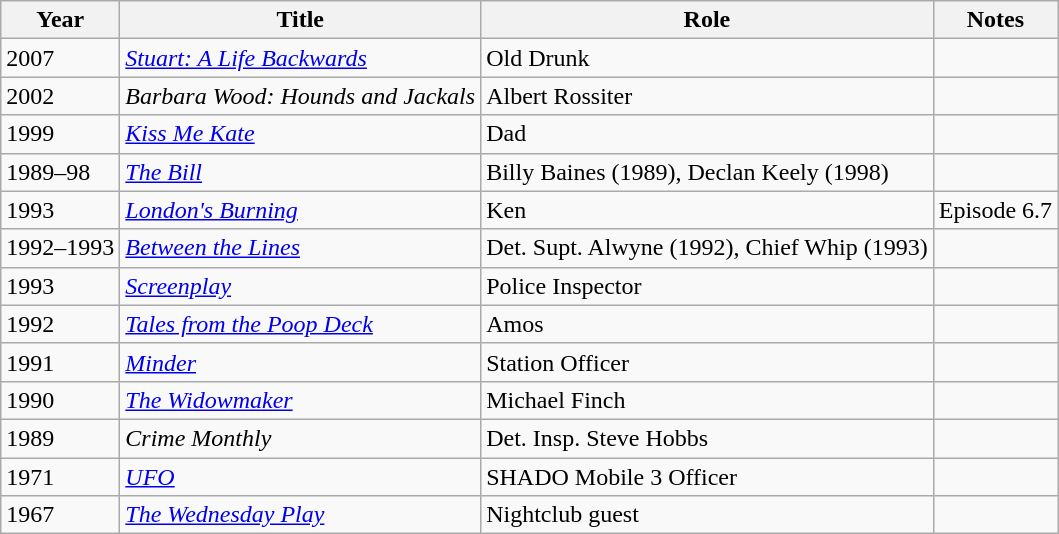<table class="wikitable sortable">
<tr>
<th>Year</th>
<th>Title</th>
<th>Role</th>
<th class="unsortable">Notes</th>
</tr>
<tr>
<td>2007</td>
<td><em><a href='#'>Stuart: A Life Backwards</a></em></td>
<td>Old Drunk</td>
<td></td>
</tr>
<tr>
<td>2002</td>
<td><em>Barbara Wood: Hounds and Jackals</em></td>
<td>Albert Rossiter</td>
<td></td>
</tr>
<tr>
<td>1999</td>
<td><em><a href='#'>Kiss Me Kate</a></em></td>
<td>Dad</td>
<td></td>
</tr>
<tr>
<td>1989–98</td>
<td><em><a href='#'>The Bill</a></em></td>
<td>Billy Baines (1989), Declan Keely (1998)</td>
<td></td>
</tr>
<tr>
<td>1993</td>
<td><em><a href='#'>London's Burning</a></em></td>
<td>Ken</td>
<td>Episode 6.7</td>
</tr>
<tr>
<td>1992–1993</td>
<td><em><a href='#'>Between the Lines</a></em></td>
<td>Det. Supt. Alwyne (1992), Chief Whip (1993)</td>
<td></td>
</tr>
<tr>
<td>1993</td>
<td><em><a href='#'>Screenplay</a></em></td>
<td>Police Inspector</td>
<td></td>
</tr>
<tr>
<td>1992</td>
<td><em><a href='#'>Tales from the Poop Deck</a></em></td>
<td>Amos</td>
<td></td>
</tr>
<tr>
<td>1991</td>
<td><em><a href='#'>Minder</a></em></td>
<td>Station Officer</td>
<td></td>
</tr>
<tr>
<td>1990</td>
<td><em><a href='#'>The Widowmaker</a></em></td>
<td>Michael Finch</td>
<td></td>
</tr>
<tr>
<td>1989</td>
<td><em>Crime Monthly</em></td>
<td>Det. Insp. Steve Hobbs</td>
<td></td>
</tr>
<tr>
<td>1971</td>
<td><em><a href='#'>UFO</a></em></td>
<td>SHADO Mobile 3 Officer</td>
<td></td>
</tr>
<tr>
<td>1967</td>
<td><em><a href='#'>The Wednesday Play</a></em></td>
<td>Nightclub guest</td>
<td></td>
</tr>
</table>
